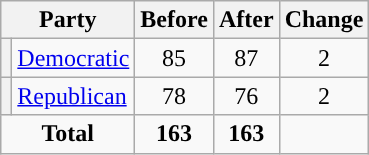<table class="wikitable" style="text-align:center;">
<tr>
<th colspan="2">Party</th>
<th>Before</th>
<th>After</th>
<th>Change</th>
</tr>
<tr>
<th style="background-color:"></th>
<td style="text-align:left;"><a href='#'>Democratic</a></td>
<td>85</td>
<td>87</td>
<td> 2</td>
</tr>
<tr>
<th style="background-color:"></th>
<td style="text-align:left;"><a href='#'>Republican</a></td>
<td>78</td>
<td>76</td>
<td> 2</td>
</tr>
<tr>
<td colspan="2"><strong>Total</strong></td>
<td><strong>163</strong></td>
<td><strong>163</strong></td>
<td></td>
</tr>
</table>
